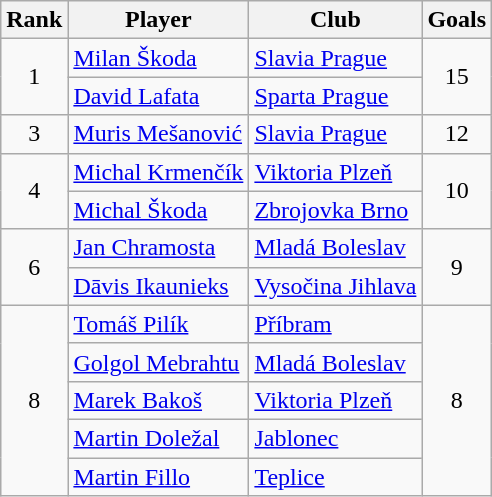<table class="wikitable sortable" style="text-align:center">
<tr>
<th>Rank</th>
<th>Player</th>
<th>Club</th>
<th>Goals</th>
</tr>
<tr>
<td rowspan=2>1</td>
<td align="left"> <a href='#'>Milan Škoda</a></td>
<td align="left"><a href='#'>Slavia Prague</a></td>
<td rowspan=2>15</td>
</tr>
<tr>
<td align="left"> <a href='#'>David Lafata</a></td>
<td align="left"><a href='#'>Sparta Prague</a></td>
</tr>
<tr>
<td>3</td>
<td align="left"> <a href='#'>Muris Mešanović</a></td>
<td align="left"><a href='#'>Slavia Prague</a></td>
<td>12</td>
</tr>
<tr>
<td rowspan=2>4</td>
<td align="left"> <a href='#'>Michal Krmenčík</a></td>
<td align="left"><a href='#'>Viktoria Plzeň</a></td>
<td rowspan=2>10</td>
</tr>
<tr>
<td align="left"> <a href='#'>Michal Škoda</a></td>
<td align="left"><a href='#'>Zbrojovka Brno</a></td>
</tr>
<tr>
<td rowspan=2>6</td>
<td align="left"> <a href='#'>Jan Chramosta</a></td>
<td align="left"><a href='#'>Mladá Boleslav</a></td>
<td rowspan=2>9</td>
</tr>
<tr>
<td align="left"> <a href='#'>Dāvis Ikaunieks</a></td>
<td align="left"><a href='#'>Vysočina Jihlava</a></td>
</tr>
<tr>
<td rowspan=5>8</td>
<td align="left"> <a href='#'>Tomáš Pilík</a></td>
<td align="left"><a href='#'>Příbram</a></td>
<td rowspan=5>8</td>
</tr>
<tr>
<td align="left"> <a href='#'>Golgol Mebrahtu</a></td>
<td align="left"><a href='#'>Mladá Boleslav</a></td>
</tr>
<tr>
<td align="left"> <a href='#'>Marek Bakoš</a></td>
<td align="left"><a href='#'>Viktoria Plzeň</a></td>
</tr>
<tr>
<td align="left"> <a href='#'>Martin Doležal</a></td>
<td align="left"><a href='#'>Jablonec</a></td>
</tr>
<tr>
<td align="left"> <a href='#'>Martin Fillo</a></td>
<td align="left"><a href='#'>Teplice</a></td>
</tr>
</table>
